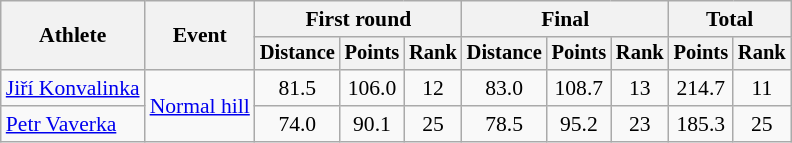<table class="wikitable" style="font-size:90%">
<tr>
<th rowspan=2>Athlete</th>
<th rowspan=2>Event</th>
<th colspan=3>First round</th>
<th colspan=3>Final</th>
<th colspan=2>Total</th>
</tr>
<tr style="font-size:95%">
<th>Distance</th>
<th>Points</th>
<th>Rank</th>
<th>Distance</th>
<th>Points</th>
<th>Rank</th>
<th>Points</th>
<th>Rank</th>
</tr>
<tr align=center>
<td align=left><a href='#'>Jiří Konvalinka</a></td>
<td align=left rowspan=2><a href='#'>Normal hill</a></td>
<td>81.5</td>
<td>106.0</td>
<td>12</td>
<td>83.0</td>
<td>108.7</td>
<td>13</td>
<td>214.7</td>
<td>11</td>
</tr>
<tr align=center>
<td align=left><a href='#'>Petr Vaverka</a></td>
<td>74.0</td>
<td>90.1</td>
<td>25</td>
<td>78.5</td>
<td>95.2</td>
<td>23</td>
<td>185.3</td>
<td>25</td>
</tr>
</table>
